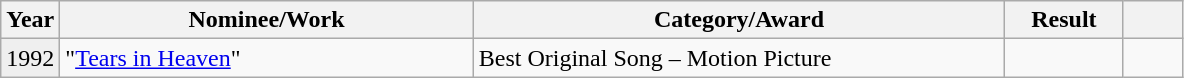<table class="wikitable">
<tr>
<th width=5%>Year</th>
<th width=35%>Nominee/Work</th>
<th width=45%>Category/Award</th>
<th width=10%>Result</th>
<th width=5%></th>
</tr>
<tr>
<td bgcolor="#efefef">1992</td>
<td>"<a href='#'>Tears in Heaven</a>"</td>
<td>Best Original Song – Motion Picture</td>
<td></td>
<td style="text-align:center;"></td>
</tr>
</table>
